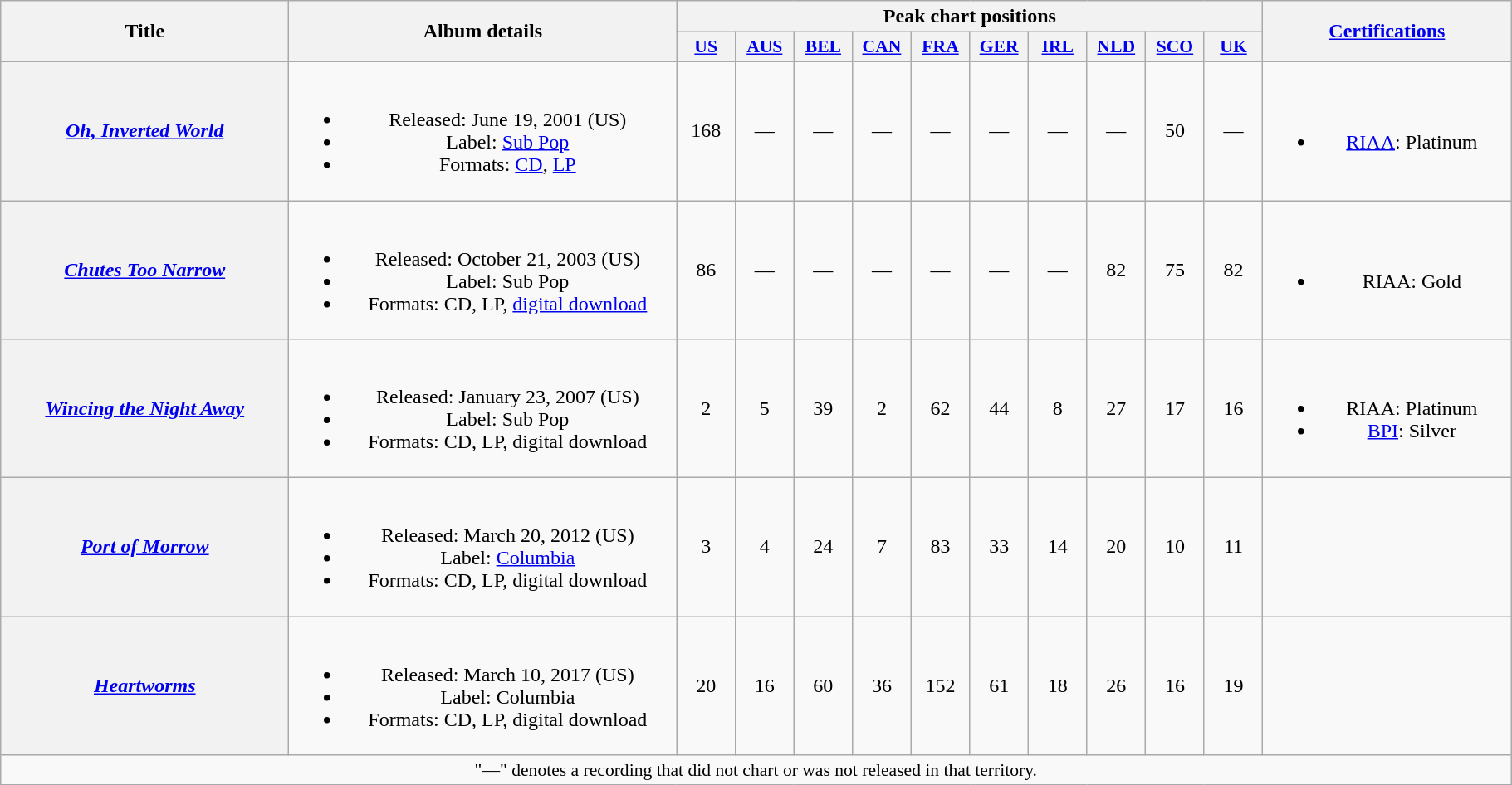<table class="wikitable plainrowheaders" style="text-align:center;">
<tr>
<th scope="col" rowspan="2" style="width:14em;">Title</th>
<th scope="col" rowspan="2" style="width:19em;">Album details</th>
<th scope="col" colspan="10">Peak chart positions</th>
<th scope="col" rowspan="2" style="width:12em;"><a href='#'>Certifications</a></th>
</tr>
<tr>
<th scope="col" style="width:2.8em;font-size:90%;"><a href='#'>US</a><br></th>
<th scope="col" style="width:2.8em;font-size:90%;"><a href='#'>AUS</a><br></th>
<th scope="col" style="width:2.8em;font-size:90%;"><a href='#'>BEL</a><br></th>
<th scope="col" style="width:2.8em;font-size:90%;"><a href='#'>CAN</a><br></th>
<th scope="col" style="width:2.8em;font-size:90%;"><a href='#'>FRA</a><br></th>
<th scope="col" style="width:2.8em;font-size:90%;"><a href='#'>GER</a><br></th>
<th scope="col" style="width:2.8em;font-size:90%;"><a href='#'>IRL</a><br></th>
<th scope="col" style="width:2.8em;font-size:90%;"><a href='#'>NLD</a><br></th>
<th scope="col" style="width:2.8em;font-size:90%;"><a href='#'>SCO</a><br></th>
<th scope="col" style="width:2.8em;font-size:90%;"><a href='#'>UK</a><br></th>
</tr>
<tr>
<th scope="row"><em><a href='#'>Oh, Inverted World</a></em></th>
<td><br><ul><li>Released: June 19, 2001 <span>(US)</span></li><li>Label: <a href='#'>Sub Pop</a></li><li>Formats: <a href='#'>CD</a>, <a href='#'>LP</a></li></ul></td>
<td>168</td>
<td>—</td>
<td>—</td>
<td>—</td>
<td>—</td>
<td>—</td>
<td>—</td>
<td>—</td>
<td>50</td>
<td>—</td>
<td><br><ul><li><a href='#'>RIAA</a>: Platinum</li></ul></td>
</tr>
<tr>
<th scope="row"><em><a href='#'>Chutes Too Narrow</a></em></th>
<td><br><ul><li>Released: October 21, 2003 <span>(US)</span></li><li>Label: Sub Pop</li><li>Formats: CD, LP, <a href='#'>digital download</a></li></ul></td>
<td>86</td>
<td>—</td>
<td>—</td>
<td>—</td>
<td>—</td>
<td>—</td>
<td>—</td>
<td>82</td>
<td>75</td>
<td>82</td>
<td><br><ul><li>RIAA: Gold</li></ul></td>
</tr>
<tr>
<th scope="row"><em><a href='#'>Wincing the Night Away</a></em></th>
<td><br><ul><li>Released: January 23, 2007 <span>(US)</span></li><li>Label: Sub Pop</li><li>Formats: CD, LP, digital download</li></ul></td>
<td>2</td>
<td>5</td>
<td>39</td>
<td>2</td>
<td>62</td>
<td>44</td>
<td>8</td>
<td>27</td>
<td>17</td>
<td>16</td>
<td><br><ul><li>RIAA: Platinum</li><li><a href='#'>BPI</a>: Silver</li></ul></td>
</tr>
<tr>
<th scope="row"><em><a href='#'>Port of Morrow</a></em></th>
<td><br><ul><li>Released: March 20, 2012 <span>(US)</span></li><li>Label: <a href='#'>Columbia</a></li><li>Formats: CD, LP, digital download</li></ul></td>
<td>3</td>
<td>4</td>
<td>24</td>
<td>7</td>
<td>83</td>
<td>33</td>
<td>14</td>
<td>20</td>
<td>10</td>
<td>11</td>
<td></td>
</tr>
<tr>
<th scope="row"><em><a href='#'>Heartworms</a></em></th>
<td><br><ul><li>Released: March 10, 2017 <span>(US)</span></li><li>Label: Columbia</li><li>Formats: CD, LP, digital download</li></ul></td>
<td>20</td>
<td>16</td>
<td>60</td>
<td>36</td>
<td>152</td>
<td>61</td>
<td>18</td>
<td>26</td>
<td>16</td>
<td>19</td>
<td></td>
</tr>
<tr>
<td colspan="14" style="font-size:90%">"—" denotes a recording that did not chart or was not released in that territory.</td>
</tr>
</table>
